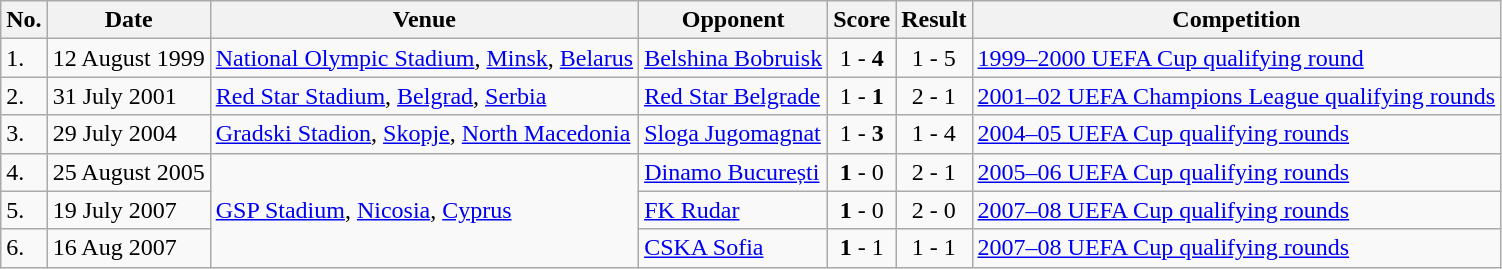<table class="wikitable">
<tr>
<th>No.</th>
<th>Date</th>
<th>Venue</th>
<th>Opponent</th>
<th>Score</th>
<th>Result</th>
<th>Competition</th>
</tr>
<tr>
<td>1.</td>
<td>12 August 1999</td>
<td rowspan=1><a href='#'>National Olympic Stadium</a>, <a href='#'>Minsk</a>, <a href='#'>Belarus</a></td>
<td>  <a href='#'>Belshina Bobruisk</a></td>
<td align=center>1 - <strong>4</strong></td>
<td align=center>1 - 5</td>
<td><a href='#'>1999–2000 UEFA Cup qualifying round</a></td>
</tr>
<tr>
<td>2.</td>
<td>31 July 2001</td>
<td rowspan=1><a href='#'>Red Star Stadium</a>, <a href='#'>Belgrad</a>, <a href='#'>Serbia</a></td>
<td>  <a href='#'>Red Star Belgrade</a></td>
<td align=center>1 - <strong>1</strong></td>
<td align=center>2 - 1</td>
<td><a href='#'>2001–02 UEFA Champions League qualifying rounds</a></td>
</tr>
<tr>
<td>3.</td>
<td>29 July 2004</td>
<td rowspan=1><a href='#'>Gradski Stadion</a>, <a href='#'>Skopje</a>, <a href='#'>North Macedonia</a></td>
<td>  <a href='#'>Sloga Jugomagnat</a></td>
<td align=center>1 - <strong>3</strong></td>
<td align=center>1 - 4</td>
<td><a href='#'>2004–05 UEFA Cup qualifying rounds</a></td>
</tr>
<tr>
<td>4.</td>
<td>25 August 2005</td>
<td rowspan=3><a href='#'>GSP Stadium</a>, <a href='#'>Nicosia</a>, <a href='#'>Cyprus</a></td>
<td>  <a href='#'>Dinamo București</a></td>
<td align=center><strong>1</strong> - 0</td>
<td align=center>2 - 1</td>
<td><a href='#'>2005–06 UEFA Cup qualifying rounds</a></td>
</tr>
<tr>
<td>5.</td>
<td>19 July 2007</td>
<td>  <a href='#'>FK Rudar</a></td>
<td align=center><strong>1</strong> - 0</td>
<td align=center>2 - 0</td>
<td><a href='#'>2007–08 UEFA Cup qualifying rounds</a></td>
</tr>
<tr>
<td>6.</td>
<td>16 Aug 2007</td>
<td>  <a href='#'>CSKA Sofia</a></td>
<td align=center><strong>1</strong> - 1</td>
<td align=center>1 - 1</td>
<td><a href='#'>2007–08 UEFA Cup qualifying rounds</a></td>
</tr>
</table>
